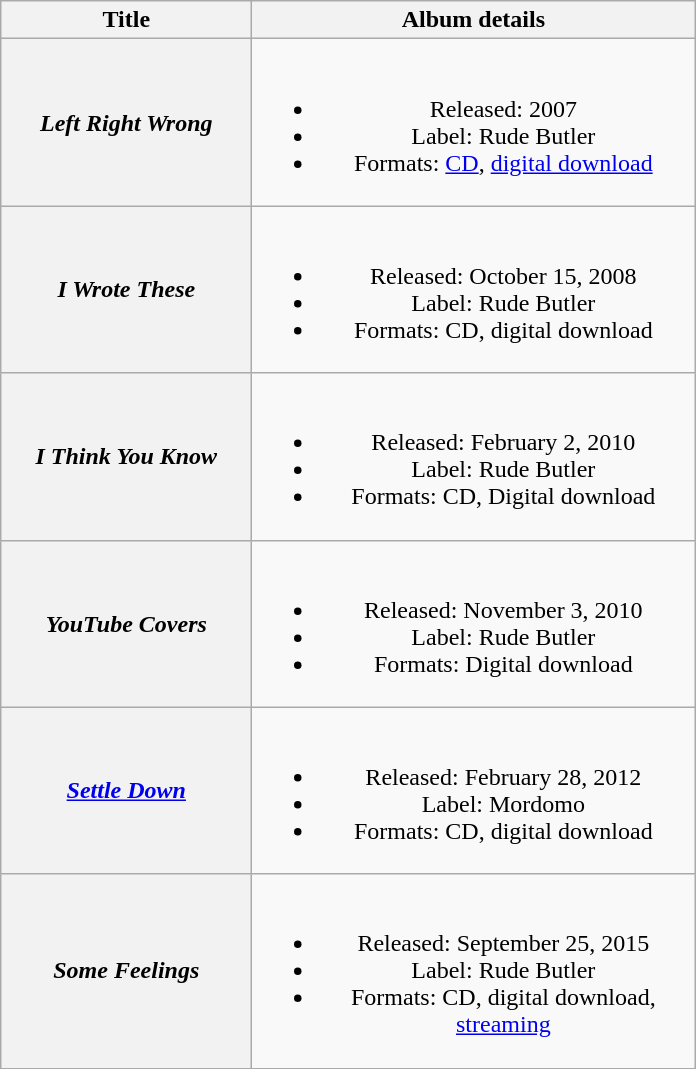<table class="wikitable plainrowheaders" style="text-align:center;">
<tr>
<th scope="col" style="width:10em;">Title</th>
<th scope="col" style="width:18em;">Album details</th>
</tr>
<tr>
<th scope="row"><em>Left Right Wrong</em></th>
<td><br><ul><li>Released: 2007</li><li>Label: Rude Butler</li><li>Formats: <a href='#'>CD</a>, <a href='#'>digital download</a></li></ul></td>
</tr>
<tr>
<th scope="row"><em>I Wrote These</em></th>
<td><br><ul><li>Released: October 15, 2008</li><li>Label: Rude Butler</li><li>Formats: CD, digital download</li></ul></td>
</tr>
<tr>
<th scope="row"><em>I Think You Know</em></th>
<td><br><ul><li>Released: February 2, 2010</li><li>Label: Rude Butler</li><li>Formats: CD, Digital download</li></ul></td>
</tr>
<tr>
<th scope="row"><em>YouTube Covers</em></th>
<td><br><ul><li>Released: November 3, 2010</li><li>Label: Rude Butler</li><li>Formats: Digital download</li></ul></td>
</tr>
<tr>
<th scope="row"><em><a href='#'>Settle Down</a></em></th>
<td><br><ul><li>Released: February 28, 2012</li><li>Label: Mordomo</li><li>Formats: CD, digital download</li></ul></td>
</tr>
<tr>
<th scope="row"><em>Some Feelings</em></th>
<td><br><ul><li>Released: September 25, 2015</li><li>Label: Rude Butler</li><li>Formats: CD, digital download, <a href='#'>streaming</a></li></ul></td>
</tr>
</table>
